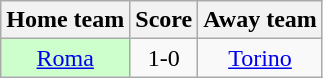<table class="wikitable" style="text-align: center">
<tr>
<th>Home team</th>
<th>Score</th>
<th>Away team</th>
</tr>
<tr>
<td bgcolor="ccffcc"><a href='#'>Roma</a></td>
<td>1-0</td>
<td><a href='#'>Torino</a></td>
</tr>
</table>
